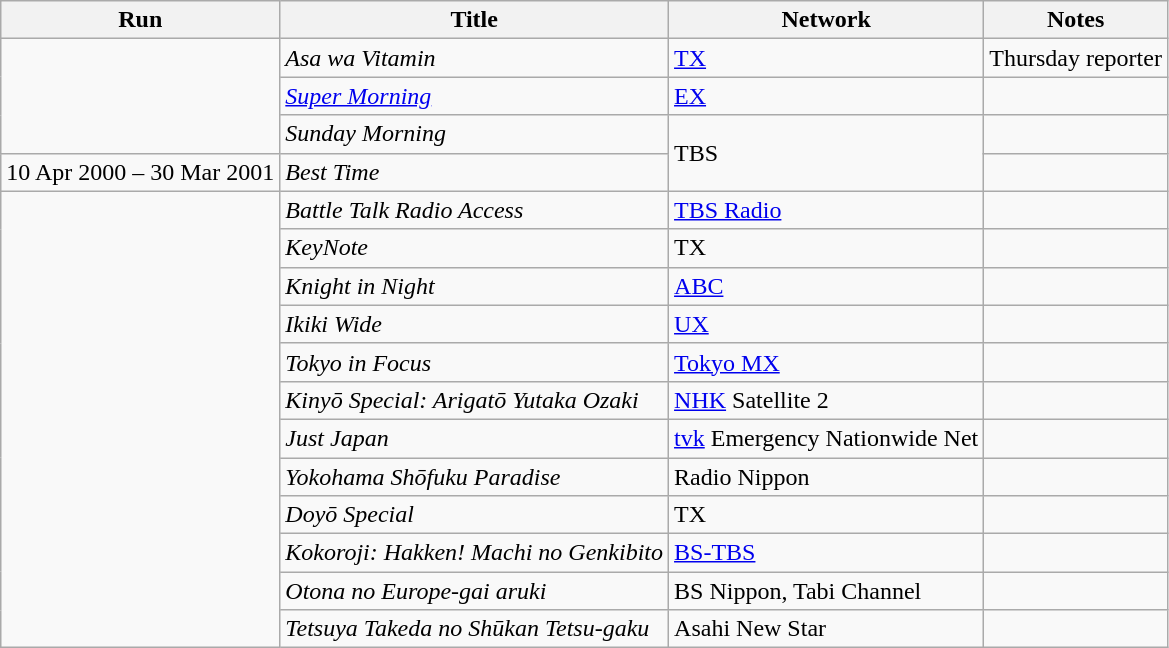<table class="wikitable">
<tr>
<th>Run</th>
<th>Title</th>
<th>Network</th>
<th>Notes</th>
</tr>
<tr>
<td rowspan="3"></td>
<td><em>Asa wa Vitamin</em></td>
<td><a href='#'>TX</a></td>
<td>Thursday reporter</td>
</tr>
<tr>
<td><em><a href='#'>Super Morning</a></em></td>
<td><a href='#'>EX</a></td>
<td></td>
</tr>
<tr>
<td><em>Sunday Morning</em></td>
<td rowspan="2">TBS</td>
<td></td>
</tr>
<tr>
<td>10 Apr 2000 – 30 Mar 2001</td>
<td><em>Best Time</em></td>
<td></td>
</tr>
<tr>
<td rowspan="12"></td>
<td><em>Battle Talk Radio Access</em></td>
<td><a href='#'>TBS Radio</a></td>
<td></td>
</tr>
<tr>
<td><em>KeyNote</em></td>
<td>TX</td>
<td></td>
</tr>
<tr>
<td><em>Knight in Night</em></td>
<td><a href='#'>ABC</a></td>
<td></td>
</tr>
<tr>
<td><em>Ikiki Wide</em></td>
<td><a href='#'>UX</a></td>
<td></td>
</tr>
<tr>
<td><em>Tokyo in Focus</em></td>
<td><a href='#'>Tokyo MX</a></td>
<td></td>
</tr>
<tr>
<td><em>Kinyō Special: Arigatō Yutaka Ozaki</em></td>
<td><a href='#'>NHK</a> Satellite 2</td>
<td></td>
</tr>
<tr>
<td><em>Just Japan</em></td>
<td><a href='#'>tvk</a> Emergency Nationwide Net</td>
<td></td>
</tr>
<tr>
<td><em>Yokohama Shōfuku Paradise</em></td>
<td>Radio Nippon</td>
<td></td>
</tr>
<tr>
<td><em>Doyō Special</em></td>
<td>TX</td>
<td></td>
</tr>
<tr>
<td><em>Kokoroji: Hakken! Machi no Genkibito</em></td>
<td><a href='#'>BS-TBS</a></td>
<td></td>
</tr>
<tr>
<td><em>Otona no Europe-gai aruki</em></td>
<td>BS Nippon, Tabi Channel</td>
<td></td>
</tr>
<tr>
<td><em>Tetsuya Takeda no Shūkan Tetsu-gaku</em></td>
<td>Asahi New Star</td>
<td></td>
</tr>
</table>
